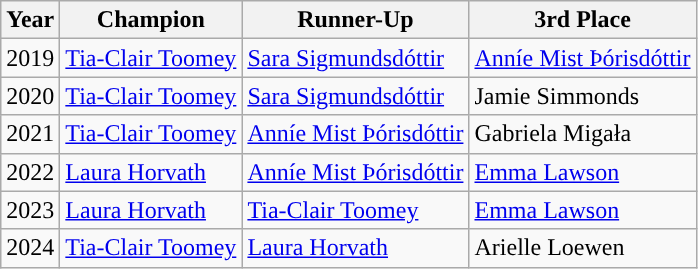<table class="wikitable" style="display: inline-table;">
<tr>
<th>Year</th>
<th>Champion</th>
<th>Runner-Up</th>
<th>3rd Place</th>
</tr>
<tr>
<td>2019</td>
<td> <a href='#'>Tia-Clair Toomey</a></td>
<td> <a href='#'>Sara Sigmundsdóttir</a></td>
<td> <a href='#'>Anníe Mist Þórisdóttir</a></td>
</tr>
<tr>
<td>2020</td>
<td> <a href='#'>Tia-Clair Toomey</a></td>
<td> <a href='#'>Sara Sigmundsdóttir</a></td>
<td> Jamie Simmonds</td>
</tr>
<tr>
<td>2021</td>
<td> <a href='#'>Tia-Clair Toomey</a></td>
<td> <a href='#'>Anníe Mist Þórisdóttir</a></td>
<td> Gabriela Migała</td>
</tr>
<tr>
<td>2022</td>
<td> <a href='#'>Laura Horvath</a></td>
<td> <a href='#'>Anníe Mist Þórisdóttir</a></td>
<td> <a href='#'>Emma Lawson</a></td>
</tr>
<tr>
<td>2023</td>
<td> <a href='#'>Laura Horvath</a></td>
<td> <a href='#'>Tia-Clair Toomey</a></td>
<td> <a href='#'>Emma Lawson</a></td>
</tr>
<tr>
<td>2024</td>
<td> <a href='#'>Tia-Clair Toomey</a></td>
<td> <a href='#'>Laura Horvath</a></td>
<td> Arielle Loewen</td>
</tr>
</table>
